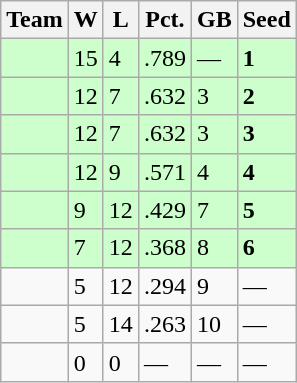<table class=wikitable>
<tr>
<th>Team</th>
<th>W</th>
<th>L</th>
<th>Pct.</th>
<th>GB</th>
<th>Seed</th>
</tr>
<tr bgcolor=ccffcc>
<td></td>
<td>15</td>
<td>4</td>
<td>.789</td>
<td>—</td>
<td><strong>1</strong></td>
</tr>
<tr bgcolor=ccffcc>
<td></td>
<td>12</td>
<td>7</td>
<td>.632</td>
<td>3</td>
<td><strong>2</strong></td>
</tr>
<tr bgcolor=ccffcc>
<td></td>
<td>12</td>
<td>7</td>
<td>.632</td>
<td>3</td>
<td><strong>3</strong></td>
</tr>
<tr bgcolor=ccffcc>
<td></td>
<td>12</td>
<td>9</td>
<td>.571</td>
<td>4</td>
<td><strong>4</strong></td>
</tr>
<tr bgcolor=ccffcc>
<td></td>
<td>9</td>
<td>12</td>
<td>.429</td>
<td>7</td>
<td><strong>5</strong></td>
</tr>
<tr bgcolor=ccffcc>
<td></td>
<td>7</td>
<td>12</td>
<td>.368</td>
<td>8</td>
<td><strong>6</strong></td>
</tr>
<tr>
<td></td>
<td>5</td>
<td>12</td>
<td>.294</td>
<td>9</td>
<td>—</td>
</tr>
<tr>
<td></td>
<td>5</td>
<td>14</td>
<td>.263</td>
<td>10</td>
<td>—</td>
</tr>
<tr>
<td></td>
<td>0</td>
<td>0</td>
<td>—</td>
<td>—</td>
<td>—</td>
</tr>
</table>
